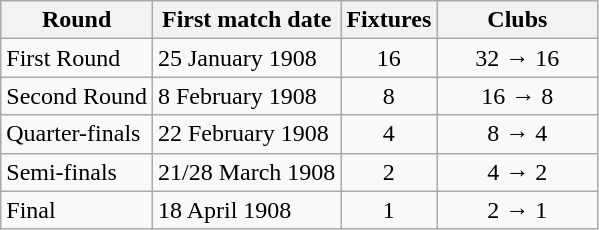<table class="wikitable">
<tr>
<th>Round</th>
<th>First match date</th>
<th>Fixtures</th>
<th width=100>Clubs</th>
</tr>
<tr align=center>
<td align=left>First Round</td>
<td align=left>25 January 1908</td>
<td>16</td>
<td>32 → 16</td>
</tr>
<tr align=center>
<td align=left>Second Round</td>
<td align=left>8 February 1908</td>
<td>8</td>
<td>16 → 8</td>
</tr>
<tr align=center>
<td align=left>Quarter-finals</td>
<td align=left>22 February 1908</td>
<td>4</td>
<td>8 → 4</td>
</tr>
<tr align=center>
<td align=left>Semi-finals</td>
<td align=left>21/28 March 1908</td>
<td>2</td>
<td>4 → 2</td>
</tr>
<tr align=center>
<td align=left>Final</td>
<td align=left>18 April 1908</td>
<td>1</td>
<td>2 → 1</td>
</tr>
</table>
